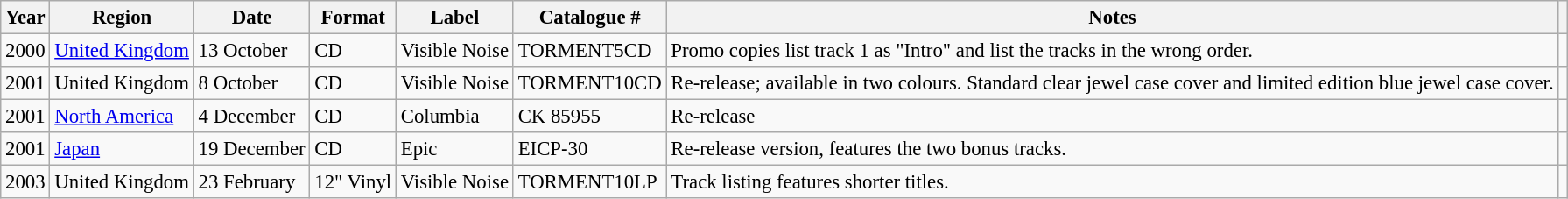<table class="wikitable sortable" style="font-size:95%">
<tr>
<th>Year</th>
<th>Region</th>
<th>Date</th>
<th>Format</th>
<th>Label</th>
<th>Catalogue #</th>
<th>Notes</th>
<th class="unsortable"></th>
</tr>
<tr>
<td align=center>2000</td>
<td><a href='#'>United Kingdom</a></td>
<td>13 October</td>
<td>CD</td>
<td>Visible Noise</td>
<td>TORMENT5CD</td>
<td>Promo copies list track 1 as "Intro" and list the tracks in the wrong order.</td>
<td></td>
</tr>
<tr>
<td align=center>2001</td>
<td>United Kingdom</td>
<td>8 October</td>
<td>CD</td>
<td>Visible Noise</td>
<td>TORMENT10CD</td>
<td>Re-release; available in two colours. Standard clear jewel case cover and limited edition blue jewel case cover.</td>
<td></td>
</tr>
<tr>
<td align=center>2001</td>
<td><a href='#'>North America</a></td>
<td>4 December</td>
<td>CD</td>
<td>Columbia</td>
<td>CK 85955</td>
<td>Re-release</td>
<td></td>
</tr>
<tr>
<td align=center>2001</td>
<td><a href='#'>Japan</a></td>
<td>19 December</td>
<td>CD</td>
<td>Epic</td>
<td>EICP-30</td>
<td>Re-release version, features the two bonus tracks.</td>
<td></td>
</tr>
<tr>
<td align=center>2003</td>
<td>United Kingdom</td>
<td>23 February</td>
<td>12" Vinyl</td>
<td>Visible Noise</td>
<td>TORMENT10LP</td>
<td>Track listing features shorter titles.</td>
<td></td>
</tr>
</table>
